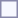<table style="border:1px solid #8888aa; background-color:#f7f8ff; padding:5px; font-size:95%; margin: 0px 12px 12px 0px;">
</table>
